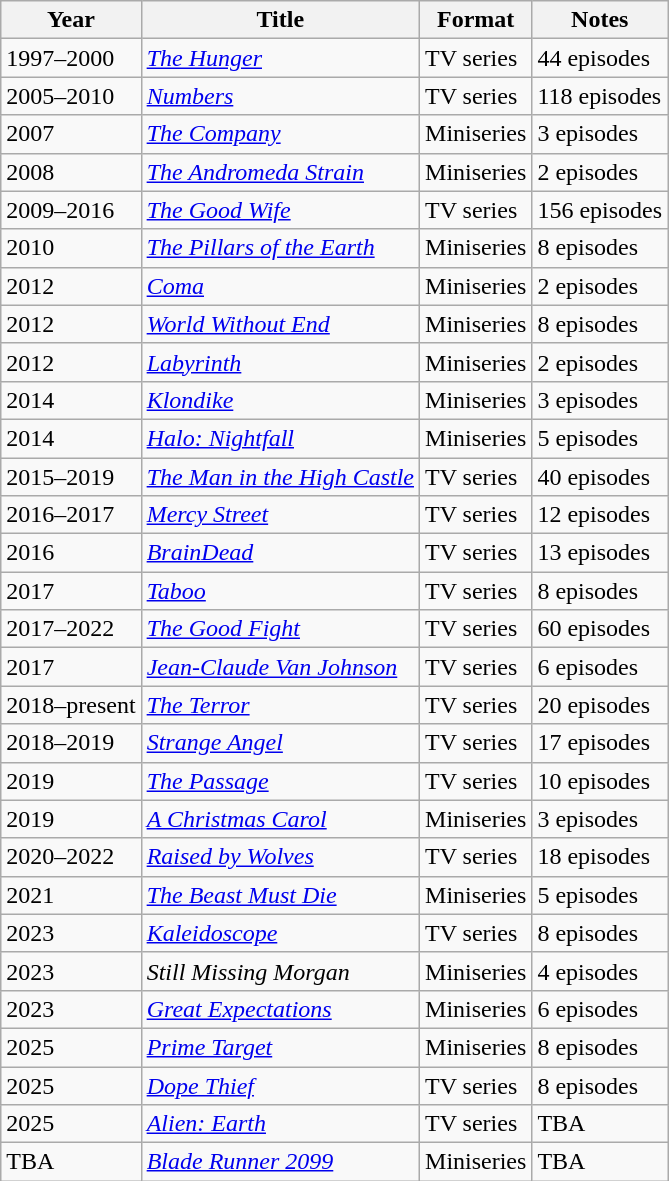<table class="wikitable sortable">
<tr>
<th>Year</th>
<th>Title</th>
<th>Format</th>
<th>Notes</th>
</tr>
<tr>
<td>1997–2000</td>
<td><em><a href='#'>The Hunger</a></em></td>
<td>TV series</td>
<td>44 episodes</td>
</tr>
<tr>
<td>2005–2010</td>
<td><em><a href='#'>Numbers</a></em></td>
<td>TV series</td>
<td>118 episodes</td>
</tr>
<tr>
<td>2007</td>
<td><em><a href='#'>The Company</a></em></td>
<td>Miniseries</td>
<td>3 episodes</td>
</tr>
<tr>
<td>2008</td>
<td><em><a href='#'>The Andromeda Strain</a></em></td>
<td>Miniseries</td>
<td>2 episodes</td>
</tr>
<tr>
<td>2009–2016</td>
<td><em><a href='#'>The Good Wife</a></em></td>
<td>TV series</td>
<td>156 episodes</td>
</tr>
<tr>
<td>2010</td>
<td><em><a href='#'>The Pillars of the Earth</a></em></td>
<td>Miniseries</td>
<td>8 episodes</td>
</tr>
<tr>
<td>2012</td>
<td><em><a href='#'>Coma</a></em></td>
<td>Miniseries</td>
<td>2 episodes</td>
</tr>
<tr>
<td>2012</td>
<td><em><a href='#'>World Without End</a></em></td>
<td>Miniseries</td>
<td>8 episodes</td>
</tr>
<tr>
<td>2012</td>
<td><em><a href='#'>Labyrinth</a></em></td>
<td>Miniseries</td>
<td>2 episodes</td>
</tr>
<tr>
<td>2014</td>
<td><em><a href='#'>Klondike</a></em></td>
<td>Miniseries</td>
<td>3 episodes</td>
</tr>
<tr>
<td>2014</td>
<td><em><a href='#'>Halo: Nightfall</a></em></td>
<td>Miniseries</td>
<td>5 episodes</td>
</tr>
<tr>
<td>2015–2019</td>
<td><em><a href='#'>The Man in the High Castle</a></em></td>
<td>TV series</td>
<td>40 episodes</td>
</tr>
<tr>
<td>2016–2017</td>
<td><em><a href='#'>Mercy Street</a></em></td>
<td>TV series</td>
<td>12 episodes</td>
</tr>
<tr>
<td>2016</td>
<td><em><a href='#'>BrainDead</a></em></td>
<td>TV series</td>
<td>13 episodes</td>
</tr>
<tr>
<td>2017</td>
<td><em><a href='#'>Taboo</a></em></td>
<td>TV series</td>
<td>8 episodes</td>
</tr>
<tr>
<td>2017–2022</td>
<td><em><a href='#'>The Good Fight</a></em></td>
<td>TV series</td>
<td>60 episodes</td>
</tr>
<tr>
<td>2017</td>
<td><em><a href='#'>Jean-Claude Van Johnson</a></em></td>
<td>TV series</td>
<td>6 episodes</td>
</tr>
<tr>
<td>2018–present</td>
<td><em><a href='#'>The Terror</a></em></td>
<td>TV series</td>
<td>20 episodes</td>
</tr>
<tr>
<td>2018–2019</td>
<td><em><a href='#'>Strange Angel</a></em></td>
<td>TV series</td>
<td>17 episodes</td>
</tr>
<tr>
<td>2019</td>
<td><em><a href='#'>The Passage</a></em></td>
<td>TV series</td>
<td>10 episodes</td>
</tr>
<tr>
<td>2019</td>
<td><em><a href='#'>A Christmas Carol</a></em></td>
<td>Miniseries</td>
<td>3 episodes</td>
</tr>
<tr>
<td>2020–2022</td>
<td><em><a href='#'>Raised by Wolves</a></em></td>
<td>TV series</td>
<td>18 episodes</td>
</tr>
<tr>
<td>2021</td>
<td><em><a href='#'>The Beast Must Die</a></em></td>
<td>Miniseries</td>
<td>5 episodes</td>
</tr>
<tr>
<td>2023</td>
<td><em><a href='#'>Kaleidoscope</a></em></td>
<td>TV series</td>
<td>8 episodes</td>
</tr>
<tr>
<td>2023</td>
<td><em>Still Missing Morgan</em></td>
<td>Miniseries</td>
<td>4 episodes</td>
</tr>
<tr>
<td>2023</td>
<td><em><a href='#'>Great Expectations</a></em></td>
<td>Miniseries</td>
<td>6 episodes</td>
</tr>
<tr>
<td>2025</td>
<td><em><a href='#'>Prime Target</a></em></td>
<td>Miniseries</td>
<td>8 episodes</td>
</tr>
<tr>
<td>2025</td>
<td><em><a href='#'>Dope Thief</a></em></td>
<td>TV series</td>
<td>8 episodes</td>
</tr>
<tr>
<td>2025</td>
<td><em><a href='#'>Alien: Earth</a></em></td>
<td>TV series</td>
<td>TBA</td>
</tr>
<tr>
<td>TBA</td>
<td><em><a href='#'>Blade Runner 2099</a></em></td>
<td>Miniseries</td>
<td>TBA</td>
</tr>
</table>
